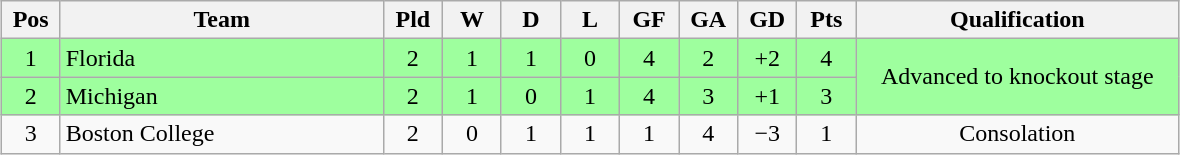<table class="wikitable" style="text-align:center; margin: 1em auto">
<tr>
<th style="width:2em">Pos</th>
<th style="width:13em">Team</th>
<th style="width:2em">Pld</th>
<th style="width:2em">W</th>
<th style="width:2em">D</th>
<th style="width:2em">L</th>
<th style="width:2em">GF</th>
<th style="width:2em">GA</th>
<th style="width:2em">GD</th>
<th style="width:2em">Pts</th>
<th style="width:13em">Qualification</th>
</tr>
<tr bgcolor="#9eff9e">
<td>1</td>
<td style="text-align:left">Florida</td>
<td>2</td>
<td>1</td>
<td>1</td>
<td>0</td>
<td>4</td>
<td>2</td>
<td>+2</td>
<td>4</td>
<td rowspan="2">Advanced to knockout stage</td>
</tr>
<tr bgcolor="#9eff9e">
<td>2</td>
<td style="text-align:left">Michigan</td>
<td>2</td>
<td>1</td>
<td>0</td>
<td>1</td>
<td>4</td>
<td>3</td>
<td>+1</td>
<td>3</td>
</tr>
<tr>
<td>3</td>
<td style="text-align:left">Boston College</td>
<td>2</td>
<td>0</td>
<td>1</td>
<td>1</td>
<td>1</td>
<td>4</td>
<td>−3</td>
<td>1</td>
<td>Consolation</td>
</tr>
</table>
